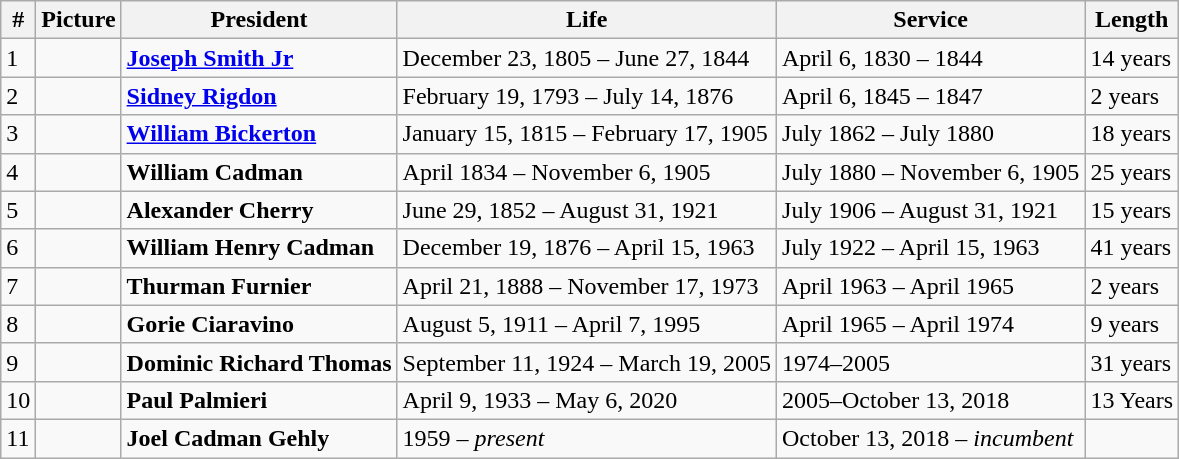<table class="wikitable">
<tr>
<th>#</th>
<th>Picture</th>
<th>President</th>
<th>Life</th>
<th>Service</th>
<th>Length</th>
</tr>
<tr>
<td>1</td>
<td></td>
<td><strong><a href='#'>Joseph Smith Jr</a></strong></td>
<td>December 23, 1805 – June 27, 1844</td>
<td>April 6, 1830 – 1844</td>
<td>14 years</td>
</tr>
<tr>
<td>2</td>
<td></td>
<td><strong><a href='#'>Sidney Rigdon</a></strong></td>
<td>February 19, 1793 – July 14, 1876</td>
<td>April 6, 1845 – 1847</td>
<td>2 years</td>
</tr>
<tr>
<td>3</td>
<td></td>
<td><strong><a href='#'>William Bickerton</a></strong></td>
<td>January 15, 1815 – February 17, 1905</td>
<td>July 1862 – July 1880</td>
<td>18 years</td>
</tr>
<tr>
<td>4</td>
<td></td>
<td><strong>William Cadman </strong></td>
<td>April 1834 – November 6, 1905</td>
<td>July 1880 – November 6, 1905</td>
<td>25 years</td>
</tr>
<tr>
<td>5</td>
<td></td>
<td><strong>Alexander Cherry</strong></td>
<td>June 29, 1852 – August 31, 1921</td>
<td>July 1906 – August 31, 1921</td>
<td>15 years</td>
</tr>
<tr>
<td>6</td>
<td></td>
<td><strong>William Henry Cadman</strong></td>
<td>December 19, 1876 – April 15, 1963</td>
<td>July 1922 – April 15, 1963</td>
<td>41 years</td>
</tr>
<tr>
<td>7</td>
<td></td>
<td><strong>Thurman Furnier</strong></td>
<td>April 21, 1888 – November 17, 1973</td>
<td>April 1963 – April 1965</td>
<td>2 years</td>
</tr>
<tr>
<td>8</td>
<td></td>
<td><strong>Gorie Ciaravino</strong></td>
<td>August 5, 1911 – April 7, 1995</td>
<td>April 1965 – April 1974</td>
<td>9 years</td>
</tr>
<tr>
<td>9</td>
<td></td>
<td><strong>Dominic Richard Thomas</strong></td>
<td>September 11, 1924 – March 19, 2005</td>
<td>1974–2005</td>
<td>31 years</td>
</tr>
<tr>
<td>10</td>
<td></td>
<td><strong>Paul Palmieri</strong></td>
<td>April 9, 1933 – May 6, 2020</td>
<td>2005–October 13, 2018</td>
<td>13 Years</td>
</tr>
<tr>
<td>11</td>
<td></td>
<td><strong>Joel Cadman Gehly</strong></td>
<td>1959 – <em>present</em></td>
<td>October 13, 2018 – <em>incumbent</em></td>
<td></td>
</tr>
</table>
